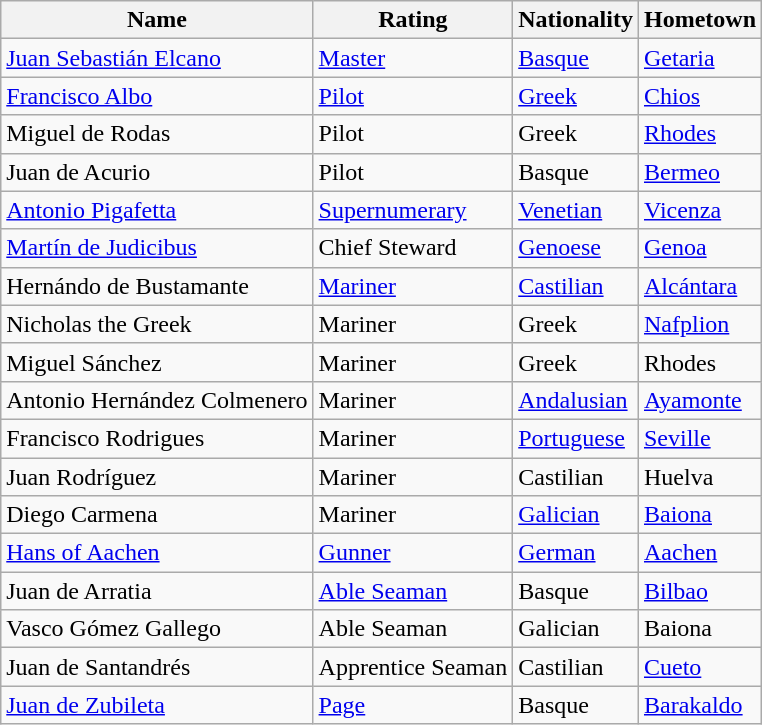<table class="wikitable">
<tr>
<th scope="col">Name</th>
<th scope="col">Rating</th>
<th scope="col">Nationality</th>
<th scope="col">Hometown</th>
</tr>
<tr>
<td><a href='#'>Juan Sebastián Elcano</a></td>
<td><a href='#'>Master</a></td>
<td><a href='#'>Basque</a></td>
<td><a href='#'>Getaria</a></td>
</tr>
<tr>
<td><a href='#'>Francisco Albo</a></td>
<td><a href='#'>Pilot</a></td>
<td><a href='#'>Greek</a></td>
<td><a href='#'>Chios</a></td>
</tr>
<tr>
<td>Miguel de Rodas</td>
<td>Pilot</td>
<td>Greek</td>
<td><a href='#'>Rhodes</a></td>
</tr>
<tr>
<td>Juan de Acurio</td>
<td>Pilot</td>
<td>Basque</td>
<td><a href='#'>Bermeo</a></td>
</tr>
<tr>
<td><a href='#'>Antonio Pigafetta</a></td>
<td><a href='#'>Supernumerary</a></td>
<td><a href='#'>Venetian</a></td>
<td><a href='#'>Vicenza</a></td>
</tr>
<tr>
<td><a href='#'>Martín de Judicibus</a></td>
<td>Chief Steward</td>
<td><a href='#'>Genoese</a></td>
<td><a href='#'>Genoa</a></td>
</tr>
<tr>
<td>Hernándo de Bustamante</td>
<td><a href='#'>Mariner</a></td>
<td><a href='#'>Castilian</a></td>
<td><a href='#'>Alcántara</a></td>
</tr>
<tr>
<td>Nicholas the Greek</td>
<td>Mariner</td>
<td>Greek</td>
<td><a href='#'>Nafplion</a></td>
</tr>
<tr>
<td>Miguel Sánchez</td>
<td>Mariner</td>
<td>Greek</td>
<td>Rhodes</td>
</tr>
<tr>
<td>Antonio Hernández Colmenero</td>
<td>Mariner</td>
<td><a href='#'>Andalusian</a></td>
<td><a href='#'>Ayamonte</a></td>
</tr>
<tr>
<td>Francisco Rodrigues</td>
<td>Mariner</td>
<td><a href='#'>Portuguese</a></td>
<td><a href='#'>Seville</a></td>
</tr>
<tr>
<td>Juan Rodríguez</td>
<td>Mariner</td>
<td>Castilian</td>
<td>Huelva</td>
</tr>
<tr>
<td>Diego Carmena</td>
<td>Mariner</td>
<td><a href='#'>Galician</a></td>
<td><a href='#'>Baiona</a></td>
</tr>
<tr>
<td><a href='#'>Hans of Aachen</a></td>
<td><a href='#'>Gunner</a></td>
<td><a href='#'>German</a></td>
<td><a href='#'>Aachen</a></td>
</tr>
<tr>
<td>Juan de Arratia</td>
<td><a href='#'>Able Seaman</a></td>
<td>Basque</td>
<td><a href='#'>Bilbao</a></td>
</tr>
<tr>
<td>Vasco Gómez Gallego</td>
<td>Able Seaman</td>
<td>Galician</td>
<td>Baiona</td>
</tr>
<tr>
<td>Juan de Santandrés</td>
<td>Apprentice Seaman</td>
<td>Castilian</td>
<td><a href='#'>Cueto</a></td>
</tr>
<tr>
<td><a href='#'>Juan de Zubileta</a></td>
<td><a href='#'>Page</a></td>
<td>Basque</td>
<td><a href='#'>Barakaldo</a></td>
</tr>
</table>
